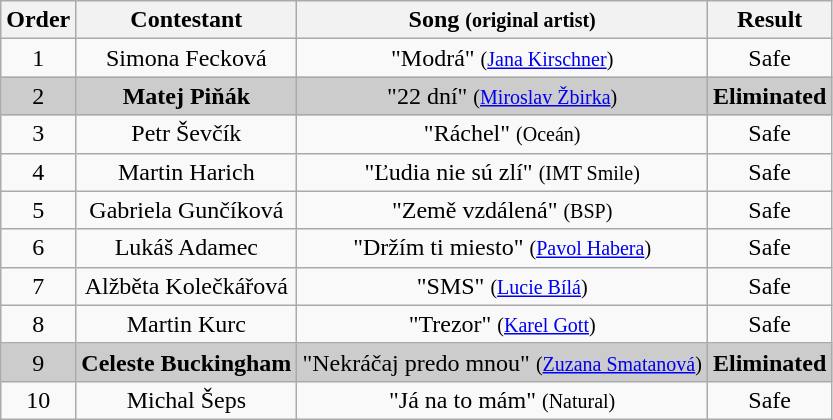<table class="wikitable plainrowheaders" style="text-align:center;">
<tr>
<th scope="col">Order</th>
<th scope="col">Contestant</th>
<th scope="col">Song <small>(original artist)</small></th>
<th scope="col">Result</th>
</tr>
<tr>
<td>1</td>
<td>Simona Fecková</td>
<td>"Modrá" <small>(<a href='#'>Jana Kirschner</a>)</small></td>
<td>Safe</td>
</tr>
<tr style="background:#ccc;">
<td>2</td>
<td><strong>Matej Piňák</strong></td>
<td>"22 dní" <small>(<a href='#'>Miroslav Žbirka</a>)</small></td>
<td><strong>Eliminated</strong></td>
</tr>
<tr>
<td>3</td>
<td>Petr Ševčík</td>
<td>"Ráchel" <small>(Oceán) </small></td>
<td>Safe</td>
</tr>
<tr>
<td>4</td>
<td>Martin Harich</td>
<td>"Ľudia nie sú zlí" <small>(IMT Smile)</small></td>
<td>Safe</td>
</tr>
<tr>
<td>5</td>
<td>Gabriela Gunčíková</td>
<td>"Země vzdálená" <small>(BSP)</small></td>
<td>Safe</td>
</tr>
<tr>
<td>6</td>
<td>Lukáš Adamec</td>
<td>"Držím ti miesto" <small>(<a href='#'>Pavol Habera</a>)</small></td>
<td>Safe</td>
</tr>
<tr>
<td>7</td>
<td>Alžběta Kolečkářová</td>
<td>"SMS" <small>(<a href='#'>Lucie Bílá</a>)</small></td>
<td>Safe</td>
</tr>
<tr>
<td>8</td>
<td>Martin Kurc</td>
<td>"Trezor" <small>(<a href='#'>Karel Gott</a>)</small></td>
<td>Safe</td>
</tr>
<tr style="background:#ccc;">
<td>9</td>
<td><strong>Celeste Buckingham</strong></td>
<td>"Nekráčaj predo mnou" <small>(<a href='#'>Zuzana Smatanová</a>)</small></td>
<td><strong>Eliminated</strong></td>
</tr>
<tr>
<td>10</td>
<td>Michal Šeps</td>
<td>"Já na to mám" <small>(Natural)</small></td>
<td>Safe</td>
</tr>
</table>
